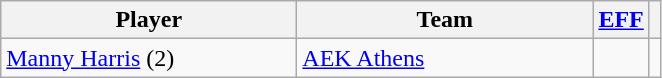<table class="wikitable sortable">
<tr>
<th width=190>Player</th>
<th width=190>Team</th>
<th><a href='#'>EFF</a></th>
<th></th>
</tr>
<tr>
<td> <a href='#'>Manny Harris</a> (2)</td>
<td> <a href='#'>AEK Athens</a></td>
<td></td>
<td></td>
</tr>
</table>
